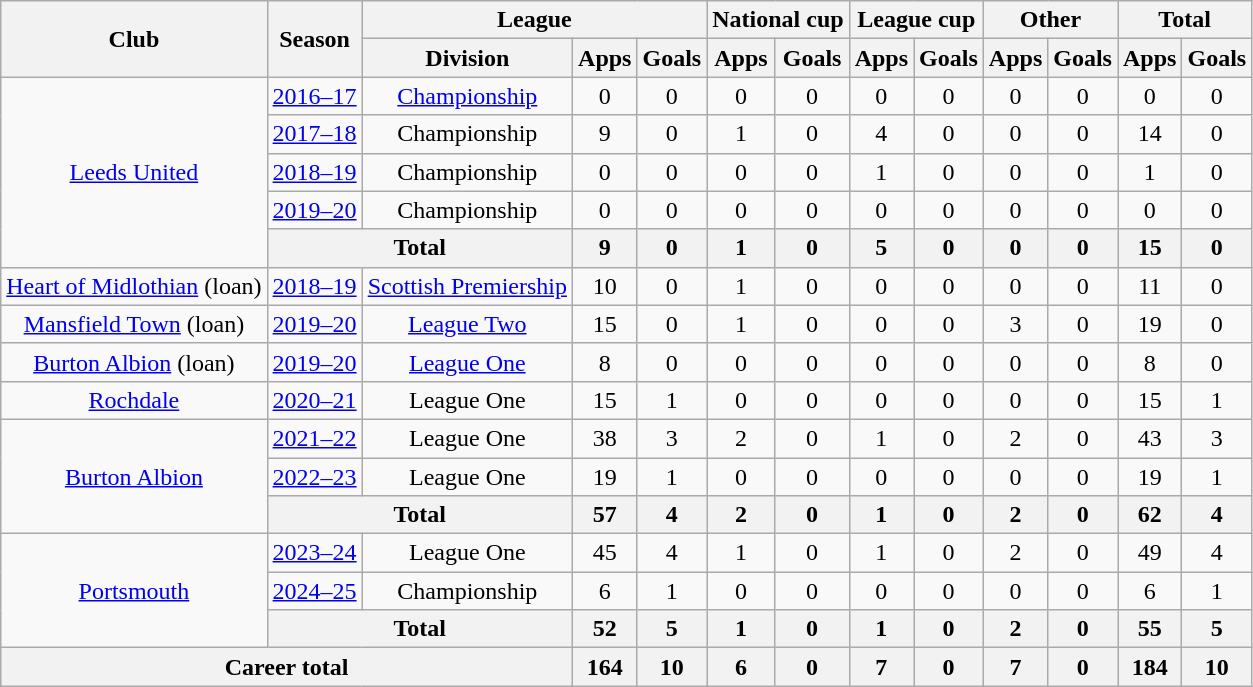<table class="wikitable" style="text-align: center">
<tr>
<th rowspan="2">Club</th>
<th rowspan="2">Season</th>
<th colspan="3">League</th>
<th colspan="2">National cup</th>
<th colspan="2">League cup</th>
<th colspan="2">Other</th>
<th colspan="2">Total</th>
</tr>
<tr>
<th>Division</th>
<th>Apps</th>
<th>Goals</th>
<th>Apps</th>
<th>Goals</th>
<th>Apps</th>
<th>Goals</th>
<th>Apps</th>
<th>Goals</th>
<th>Apps</th>
<th>Goals</th>
</tr>
<tr>
<td rowspan="5"><a href='#'>Leeds United</a></td>
<td><a href='#'>2016–17</a></td>
<td><a href='#'>Championship</a></td>
<td>0</td>
<td>0</td>
<td>0</td>
<td>0</td>
<td>0</td>
<td>0</td>
<td>0</td>
<td>0</td>
<td>0</td>
<td>0</td>
</tr>
<tr>
<td><a href='#'>2017–18</a></td>
<td>Championship</td>
<td>9</td>
<td>0</td>
<td>1</td>
<td>0</td>
<td>4</td>
<td>0</td>
<td>0</td>
<td>0</td>
<td>14</td>
<td>0</td>
</tr>
<tr>
<td><a href='#'>2018–19</a></td>
<td>Championship</td>
<td>0</td>
<td>0</td>
<td>0</td>
<td>0</td>
<td>1</td>
<td>0</td>
<td>0</td>
<td>0</td>
<td>1</td>
<td>0</td>
</tr>
<tr>
<td><a href='#'>2019–20</a></td>
<td>Championship</td>
<td>0</td>
<td>0</td>
<td>0</td>
<td>0</td>
<td>0</td>
<td>0</td>
<td>0</td>
<td>0</td>
<td>0</td>
<td>0</td>
</tr>
<tr>
<th colspan="2">Total</th>
<th>9</th>
<th>0</th>
<th>1</th>
<th>0</th>
<th>5</th>
<th>0</th>
<th>0</th>
<th>0</th>
<th>15</th>
<th>0</th>
</tr>
<tr>
<td><a href='#'>Heart of Midlothian</a> (loan)</td>
<td><a href='#'>2018–19</a></td>
<td><a href='#'>Scottish Premiership</a></td>
<td>10</td>
<td>0</td>
<td>1</td>
<td>0</td>
<td>0</td>
<td>0</td>
<td>0</td>
<td>0</td>
<td>11</td>
<td>0</td>
</tr>
<tr>
<td><a href='#'>Mansfield Town</a> (loan)</td>
<td><a href='#'>2019–20</a></td>
<td><a href='#'>League Two</a></td>
<td>15</td>
<td>0</td>
<td>1</td>
<td>0</td>
<td>0</td>
<td>0</td>
<td>3</td>
<td>0</td>
<td>19</td>
<td>0</td>
</tr>
<tr>
<td><a href='#'>Burton Albion</a> (loan)</td>
<td><a href='#'>2019–20</a></td>
<td><a href='#'>League One</a></td>
<td>8</td>
<td>0</td>
<td>0</td>
<td>0</td>
<td>0</td>
<td>0</td>
<td>0</td>
<td>0</td>
<td>8</td>
<td>0</td>
</tr>
<tr>
<td><a href='#'>Rochdale</a></td>
<td><a href='#'>2020–21</a></td>
<td>League One</td>
<td>15</td>
<td>1</td>
<td>0</td>
<td>0</td>
<td>0</td>
<td>0</td>
<td>0</td>
<td>0</td>
<td>15</td>
<td>1</td>
</tr>
<tr>
<td rowspan="3"><a href='#'>Burton Albion</a></td>
<td><a href='#'>2021–22</a></td>
<td>League One</td>
<td>38</td>
<td>3</td>
<td>2</td>
<td>0</td>
<td>1</td>
<td>0</td>
<td>2</td>
<td>0</td>
<td>43</td>
<td>3</td>
</tr>
<tr>
<td><a href='#'>2022–23</a></td>
<td>League One</td>
<td>19</td>
<td>1</td>
<td>0</td>
<td>0</td>
<td>0</td>
<td>0</td>
<td>0</td>
<td>0</td>
<td>19</td>
<td>1</td>
</tr>
<tr>
<th colspan="2">Total</th>
<th>57</th>
<th>4</th>
<th>2</th>
<th>0</th>
<th>1</th>
<th>0</th>
<th>2</th>
<th>0</th>
<th>62</th>
<th>4</th>
</tr>
<tr>
<td rowspan="3"><a href='#'>Portsmouth</a></td>
<td><a href='#'>2023–24</a></td>
<td>League One</td>
<td>45</td>
<td>4</td>
<td>1</td>
<td>0</td>
<td>1</td>
<td>0</td>
<td>2</td>
<td>0</td>
<td>49</td>
<td>4</td>
</tr>
<tr>
<td><a href='#'>2024–25</a></td>
<td>Championship</td>
<td>6</td>
<td>1</td>
<td>0</td>
<td>0</td>
<td>0</td>
<td>0</td>
<td>0</td>
<td>0</td>
<td>6</td>
<td>1</td>
</tr>
<tr>
<th colspan="2">Total</th>
<th>52</th>
<th>5</th>
<th>1</th>
<th>0</th>
<th>1</th>
<th>0</th>
<th>2</th>
<th>0</th>
<th>55</th>
<th>5</th>
</tr>
<tr>
<th colspan="3">Career total</th>
<th>164</th>
<th>10</th>
<th>6</th>
<th>0</th>
<th>7</th>
<th>0</th>
<th>7</th>
<th>0</th>
<th>184</th>
<th>10</th>
</tr>
</table>
